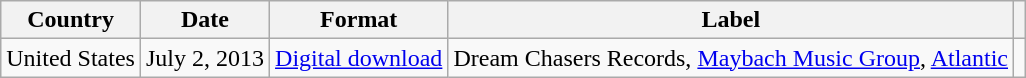<table class="wikitable">
<tr>
<th>Country</th>
<th>Date</th>
<th>Format</th>
<th>Label</th>
<th></th>
</tr>
<tr>
<td>United States</td>
<td>July 2, 2013</td>
<td><a href='#'>Digital download</a></td>
<td>Dream Chasers Records, <a href='#'>Maybach Music Group</a>, <a href='#'>Atlantic</a></td>
<td></td>
</tr>
</table>
